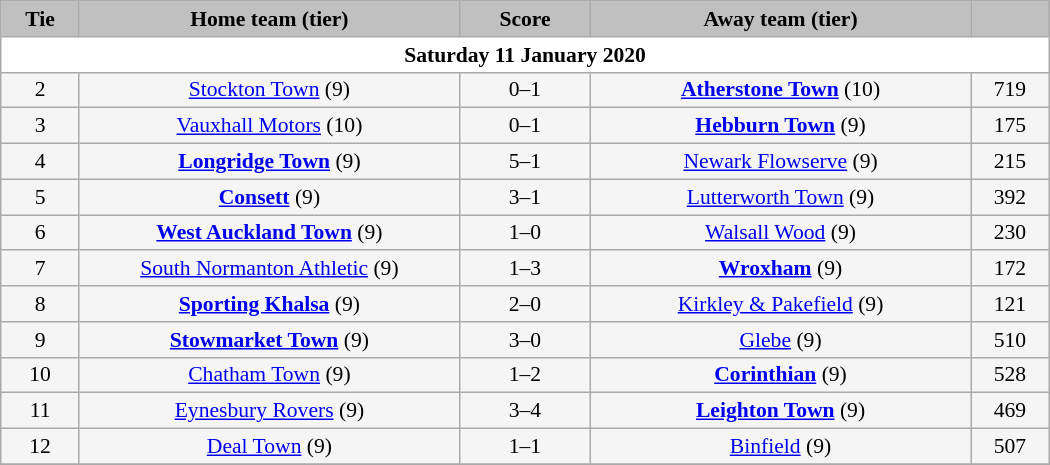<table class="wikitable" style="width: 700px; background:WhiteSmoke; text-align:center; font-size:90%">
<tr>
<td scope="col" style="width:  7.50%; background:silver;"><strong>Tie</strong></td>
<td scope="col" style="width: 36.25%; background:silver;"><strong>Home team (tier)</strong></td>
<td scope="col" style="width: 12.50%; background:silver;"><strong>Score</strong></td>
<td scope="col" style="width: 36.25%; background:silver;"><strong>Away team (tier)</strong></td>
<td scope="col" style="width:  7.50%; background:silver;"><strong></strong></td>
</tr>
<tr>
<td colspan="5" style= background:White><strong>Saturday 11 January 2020</strong></td>
</tr>
<tr>
<td>2</td>
<td><a href='#'>Stockton Town</a> (9)</td>
<td>0–1</td>
<td><strong><a href='#'>Atherstone Town</a></strong> (10)</td>
<td>719</td>
</tr>
<tr>
<td>3</td>
<td><a href='#'>Vauxhall Motors</a> (10)</td>
<td>0–1</td>
<td><strong><a href='#'>Hebburn Town</a></strong> (9)</td>
<td>175</td>
</tr>
<tr>
<td>4</td>
<td><strong><a href='#'>Longridge Town</a></strong> (9)</td>
<td>5–1</td>
<td><a href='#'>Newark Flowserve</a> (9)</td>
<td>215</td>
</tr>
<tr>
<td>5</td>
<td><strong><a href='#'>Consett</a></strong> (9)</td>
<td>3–1</td>
<td><a href='#'>Lutterworth Town</a> (9)</td>
<td>392</td>
</tr>
<tr>
<td>6</td>
<td><strong><a href='#'>West Auckland Town</a></strong> (9)</td>
<td>1–0</td>
<td><a href='#'>Walsall Wood</a> (9)</td>
<td>230</td>
</tr>
<tr>
<td>7</td>
<td><a href='#'>South Normanton Athletic</a> (9)</td>
<td>1–3</td>
<td><strong><a href='#'>Wroxham</a></strong> (9)</td>
<td>172</td>
</tr>
<tr>
<td>8</td>
<td><strong><a href='#'>Sporting Khalsa</a></strong> (9)</td>
<td>2–0 </td>
<td><a href='#'>Kirkley & Pakefield</a> (9)</td>
<td>121</td>
</tr>
<tr>
<td>9</td>
<td><strong><a href='#'>Stowmarket Town</a></strong> (9)</td>
<td>3–0</td>
<td><a href='#'>Glebe</a> (9)</td>
<td>510</td>
</tr>
<tr>
<td>10</td>
<td><a href='#'>Chatham Town</a> (9)</td>
<td>1–2 </td>
<td><strong><a href='#'>Corinthian</a></strong> (9)</td>
<td>528</td>
</tr>
<tr>
<td>11</td>
<td><a href='#'>Eynesbury Rovers</a> (9)</td>
<td>3–4</td>
<td><strong><a href='#'>Leighton Town</a></strong> (9)</td>
<td>469</td>
</tr>
<tr>
<td>12</td>
<td><a href='#'>Deal Town</a> (9)</td>
<td>1–1</td>
<td><a href='#'>Binfield</a> (9)</td>
<td>507</td>
</tr>
<tr>
</tr>
</table>
